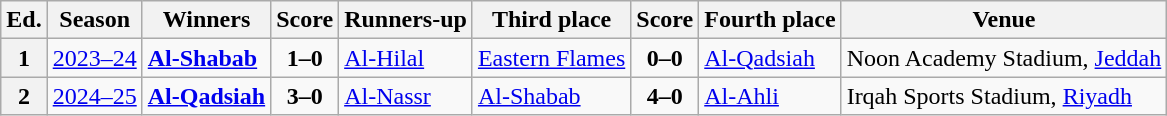<table class="wikitable sortable">
<tr>
<th>Ed.</th>
<th scope="col">Season</th>
<th scope="col">Winners</th>
<th scope="col">Score</th>
<th scope="col">Runners-up</th>
<th scope="col">Third place</th>
<th scope="col">Score</th>
<th scope="col">Fourth place</th>
<th scope="col">Venue</th>
</tr>
<tr>
<th>1</th>
<td style="text-align:center;"><a href='#'>2023–24</a></td>
<td><strong><a href='#'>Al-Shabab</a></strong></td>
<td style="text-align:center;"><strong>1–0</strong></td>
<td><a href='#'>Al-Hilal</a></td>
<td><a href='#'>Eastern Flames</a></td>
<td style="text-align:center;"><strong>0–0</strong><br></td>
<td><a href='#'>Al-Qadsiah</a></td>
<td>Noon Academy Stadium, <a href='#'>Jeddah</a></td>
</tr>
<tr>
<th>2</th>
<td style="text-align:center;"><a href='#'>2024–25</a></td>
<td><strong><a href='#'>Al-Qadsiah</a></strong></td>
<td style="text-align:center;"><strong>3–0</strong></td>
<td><a href='#'>Al-Nassr</a></td>
<td><a href='#'>Al-Shabab</a></td>
<td style="text-align:center;"><strong>4–0</strong></td>
<td><a href='#'>Al-Ahli</a></td>
<td>Irqah Sports Stadium, <a href='#'>Riyadh</a></td>
</tr>
</table>
